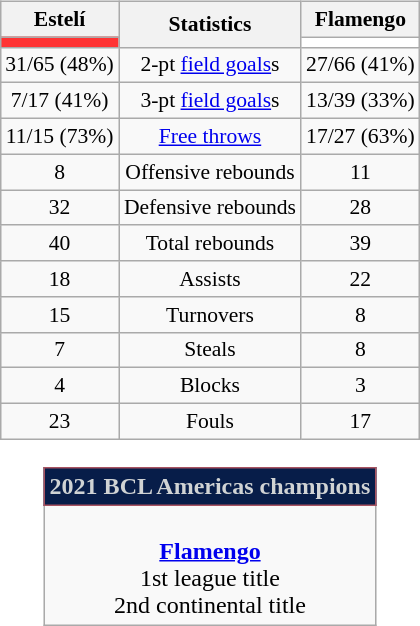<table style="width:100%;">
<tr>
<td valign=top align=right width=33%><br>













</td>
<td style="vertical-align:top; align:center; width:33%;"><br><table style="width:100%;">
<tr>
<td style="width=50%;"></td>
<td></td>
<td style="width=50%;"></td>
</tr>
</table>
<table class="wikitable" style="font-size:90%; text-align:center; margin:auto;" align=center>
<tr>
<th>Estelí</th>
<th rowspan=2>Statistics</th>
<th>Flamengo</th>
</tr>
<tr>
<td style="background:#ff3333;"></td>
<td style="background:white;"></td>
</tr>
<tr>
<td>31/65 (48%)</td>
<td>2-pt <a href='#'>field goals</a>s</td>
<td>27/66 (41%)</td>
</tr>
<tr>
<td>7/17 (41%)</td>
<td>3-pt <a href='#'>field goals</a>s</td>
<td>13/39  (33%)</td>
</tr>
<tr>
<td>11/15 (73%)</td>
<td><a href='#'>Free throws</a></td>
<td>17/27 (63%)</td>
</tr>
<tr>
<td>8</td>
<td>Offensive rebounds</td>
<td>11</td>
</tr>
<tr>
<td>32</td>
<td>Defensive rebounds</td>
<td>28</td>
</tr>
<tr>
<td>40</td>
<td>Total rebounds</td>
<td>39</td>
</tr>
<tr>
<td>18</td>
<td>Assists</td>
<td>22</td>
</tr>
<tr>
<td>15</td>
<td>Turnovers</td>
<td>8</td>
</tr>
<tr>
<td>7</td>
<td>Steals</td>
<td>8</td>
</tr>
<tr>
<td>4</td>
<td>Blocks</td>
<td>3</td>
</tr>
<tr>
<td>23</td>
<td>Fouls</td>
<td>17</td>
</tr>
</table>
<br><table class=wikitable style="text-align:center; margin:auto">
<tr>
<th style="background: #071D49; color: #D0D3D4; border: 1px solid #A85361;">2021 BCL Americas champions</th>
</tr>
<tr>
<td><br> <strong><a href='#'>Flamengo</a></strong><br> 1st league title<br>2nd continental title</td>
</tr>
</table>
</td>
<td style="vertical-align:top; align:left; width:33%;"><br>













</td>
</tr>
</table>
